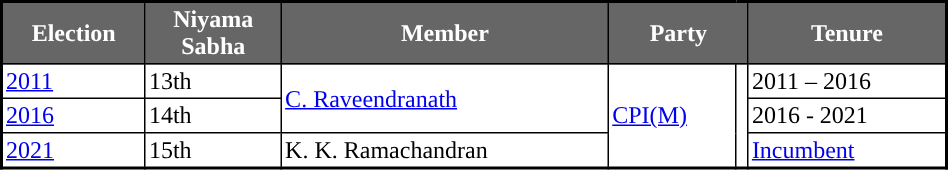<table class="sortable" width="50%" cellpadding="2" cellspacing="0" border="1" style="border-collapse: collapse; border: 2px #000000 solid; font-size: x-big;">
<tr>
<th style="background-color:#666666; color:white">Election</th>
<th style="background-color:#666666; color:white">Niyama<br>Sabha</th>
<th style="background-color:#666666; color:white">Member</th>
<th colspan="2" style="background-color:#666666; color:white">Party</th>
<th style="background-color:#666666; color:white">Tenure</th>
</tr>
<tr>
<td><a href='#'>2011</a></td>
<td>13th</td>
<td rowspan="2"><a href='#'>C. Raveendranath</a></td>
<td rowspan="3"><a href='#'>CPI(M)</a></td>
<td rowspan="3" style="background-color: "></td>
<td>2011 – 2016</td>
</tr>
<tr>
<td><a href='#'>2016</a></td>
<td>14th</td>
<td>2016 - 2021</td>
</tr>
<tr>
<td><a href='#'>2021</a></td>
<td>15th</td>
<td>K. K. Ramachandran</td>
<td><a href='#'>Incumbent</a></td>
</tr>
</table>
